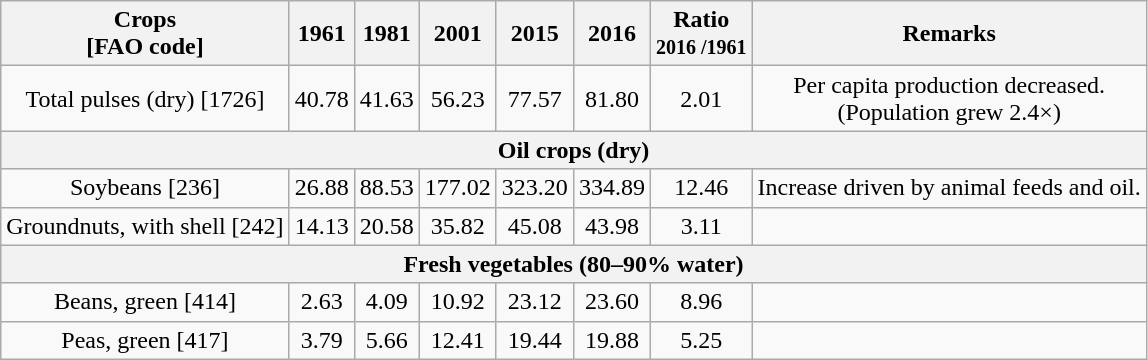<table class="wikitable" style="text-align:center">
<tr>
<th>Crops<br>[FAO code]</th>
<th>1961</th>
<th>1981</th>
<th>2001</th>
<th>2015</th>
<th>2016</th>
<th>Ratio<br><small>2016 /1961</small></th>
<th>Remarks</th>
</tr>
<tr>
<td>Total pulses (dry) [1726]</td>
<td>40.78</td>
<td>41.63</td>
<td>56.23</td>
<td>77.57</td>
<td>81.80</td>
<td>2.01</td>
<td> Per capita production decreased.<br>(Population grew 2.4×)</td>
</tr>
<tr>
<th colspan="8">Oil crops (dry)</th>
</tr>
<tr>
<td>Soybeans [236]</td>
<td>26.88</td>
<td>88.53</td>
<td>177.02</td>
<td>323.20</td>
<td>334.89</td>
<td>12.46</td>
<td> Increase driven by animal feeds and oil.</td>
</tr>
<tr>
<td>Groundnuts, with shell [242]</td>
<td>14.13</td>
<td>20.58</td>
<td>35.82</td>
<td>45.08</td>
<td>43.98</td>
<td>3.11</td>
<td></td>
</tr>
<tr>
<th colspan="8">Fresh vegetables (80–90% water)</th>
</tr>
<tr>
<td>Beans, green [414]</td>
<td>2.63</td>
<td>4.09</td>
<td>10.92</td>
<td>23.12</td>
<td>23.60</td>
<td>8.96</td>
<td></td>
</tr>
<tr>
<td>Peas, green [417]</td>
<td>3.79</td>
<td>5.66</td>
<td>12.41</td>
<td>19.44</td>
<td>19.88</td>
<td>5.25</td>
<td></td>
</tr>
</table>
